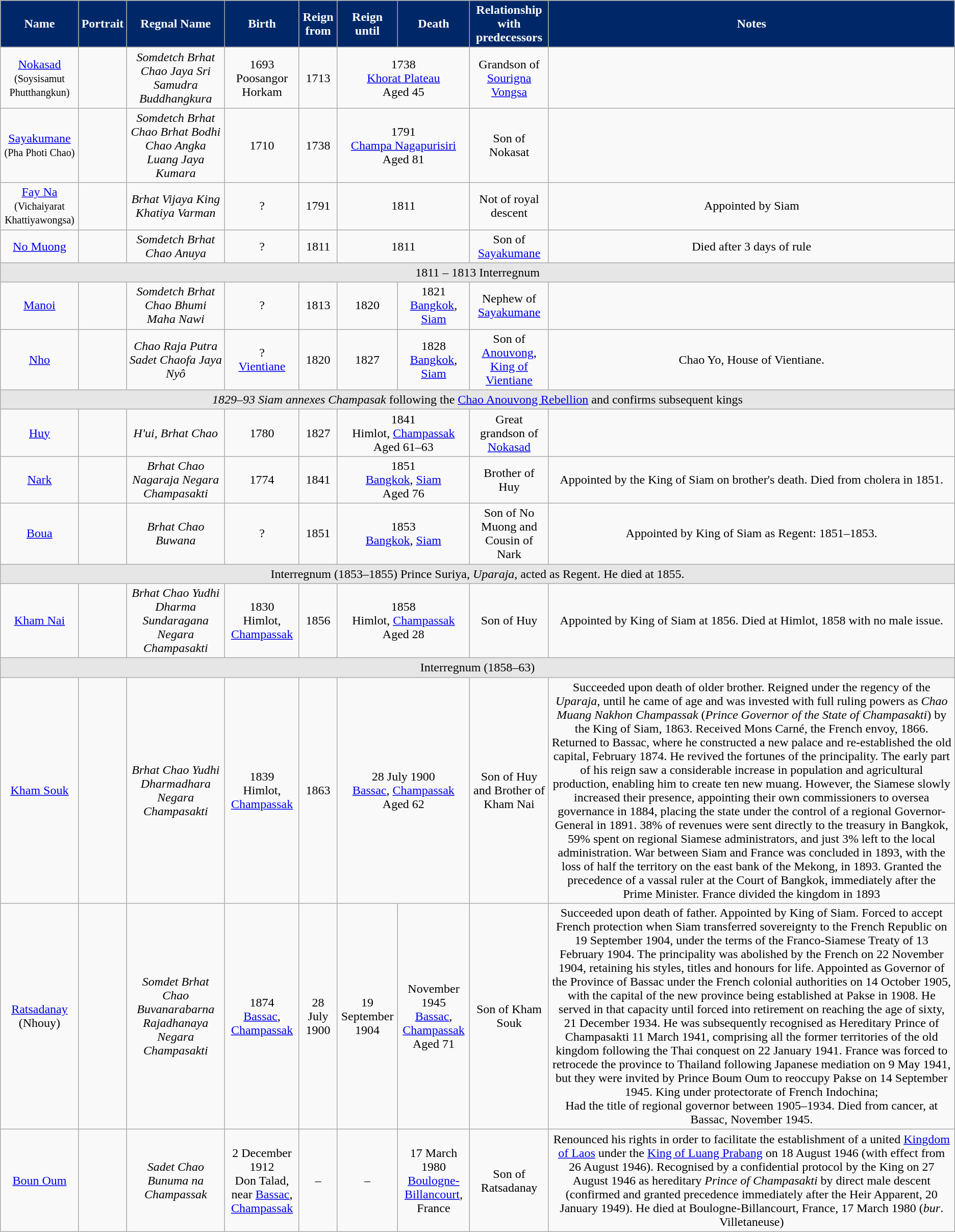<table class="wikitable" style="text-align: center;">
<tr>
<th style="background-color:#002868; color:white;">Name</th>
<th style="background-color:#002868; color:white;">Portrait</th>
<th style="background-color:#002868; color:white;">Regnal Name</th>
<th style="background-color:#002868; color:white;">Birth</th>
<th style="background-color:#002868; color:white;">Reign<br> from</th>
<th style="background-color:#002868; color:white;">Reign<br> until</th>
<th style="background-color:#002868; color:white;">Death</th>
<th style="background-color:#002868; color:white;">Relationship <br>with predecessors</th>
<th style="background-color:#002868; color:white;">Notes</th>
</tr>
<tr>
<td align="center"><a href='#'>Nokasad</a> <br><small>(Soysisamut Phutthangkun)</small></td>
<td></td>
<td><em>Somdetch Brhat</em> <em>Chao</em> <em>Jaya Sri Samudra Buddhangkura</em></td>
<td align="center">1693<br>Poosangor Horkam</td>
<td align="center">1713</td>
<td colspan="2" align="center">1738<br><a href='#'>Khorat Plateau</a><br>Aged 45</td>
<td align="center">Grandson of <a href='#'>Sourigna Vongsa</a></td>
<td></td>
</tr>
<tr>
<td align="center"><a href='#'>Sayakumane</a><br><small>(Pha Photi Chao)</small></td>
<td></td>
<td><em>Somdetch Brhat</em> <em>Chao</em> <em>Brhat</em> <em>Bodhi</em> <em>Chao Angka Luang Jaya Kumara</em></td>
<td>1710</td>
<td align="center">1738</td>
<td colspan="2" align="center">1791<br><a href='#'>Champa Nagapurisiri</a><br>Aged 81</td>
<td align="center">Son of Nokasat</td>
<td></td>
</tr>
<tr>
<td align="center"><a href='#'>Fay Na</a><br><small>(Vichaiyarat Khattiyawongsa)</small></td>
<td></td>
<td><em>Brhat Vijaya King Khatiya Varman</em></td>
<td>?</td>
<td align="center">1791</td>
<td colspan="2" align="center">1811</td>
<td align="center">Not of royal descent</td>
<td align="center">Appointed by Siam</td>
</tr>
<tr>
<td align="center"><a href='#'>No Muong</a></td>
<td></td>
<td><em>Somdetch Brhat</em> <em>Chao</em> <em>Anuya</em></td>
<td>?</td>
<td align="center">1811</td>
<td colspan="2" align="center">1811</td>
<td align="center">Son of <a href='#'>Sayakumane</a></td>
<td>Died after 3 days of rule</td>
</tr>
<tr>
<td colspan="9" style="background-color:#E6E6E6" align="center">1811 – 1813 Interregnum</td>
</tr>
<tr>
<td align="center"><a href='#'>Manoi</a></td>
<td></td>
<td><em>Somdetch Brhat</em> <em>Chao</em> <em>Bhumi Maha Nawi</em></td>
<td>?</td>
<td align="center">1813</td>
<td align="center">1820</td>
<td>1821<br><a href='#'>Bangkok</a>, <a href='#'>Siam</a></td>
<td align="center">Nephew of <a href='#'>Sayakumane</a></td>
<td></td>
</tr>
<tr>
<td align="center"><a href='#'>Nho</a></td>
<td></td>
<td><em>Chao Raja Putra Sadet Chaofa Jaya Nyô</em></td>
<td>?<br><a href='#'>Vientiane</a></td>
<td align="center">1820</td>
<td align="center">1827</td>
<td>1828<br><a href='#'>Bangkok</a>, <a href='#'>Siam</a></td>
<td align="center">Son of <a href='#'>Anouvong</a>, <a href='#'>King of Vientiane</a></td>
<td align="center">Chao Yo, House of Vientiane.</td>
</tr>
<tr>
<td colspan="9" style="background-color:#E6E6E6" align="center"><em>1829–93 Siam annexes Champasak</em> following the <a href='#'>Chao Anouvong Rebellion</a> and confirms subsequent kings</td>
</tr>
<tr>
<td align="center"><a href='#'>Huy</a></td>
<td></td>
<td><em>H'ui, Brhat Chao</em></td>
<td align="center">1780</td>
<td align="center">1827</td>
<td align="center" colspan="2">1841<br>Himlot, <a href='#'>Champassak</a><br>Aged 61–63</td>
<td align="center">Great grandson of <a href='#'>Nokasad</a></td>
<td></td>
</tr>
<tr>
<td align="center"><a href='#'>Nark</a></td>
<td></td>
<td><em>Brhat</em> <em>Chao Nagaraja Negara Champasakti</em></td>
<td>1774</td>
<td align="center">1841</td>
<td colspan="2" align="center">1851<br><a href='#'>Bangkok</a>, <a href='#'>Siam</a><br>Aged 76</td>
<td align="center">Brother of Huy</td>
<td>Appointed by the King of Siam on brother's death. Died from cholera in 1851.</td>
</tr>
<tr>
<td align="center"><a href='#'>Boua</a></td>
<td></td>
<td><em>Brhat</em> <em>Chao</em> <em>Buwana</em></td>
<td>?</td>
<td align="center">1851</td>
<td colspan="2">1853<br><a href='#'>Bangkok</a>, <a href='#'>Siam</a></td>
<td align="center">Son of No Muong and Cousin of Nark</td>
<td align="center">Appointed by King of Siam as Regent: 1851–1853.</td>
</tr>
<tr>
<td colspan="9" style="background-color:#E6E6E6" align="center">Interregnum (1853–1855) Prince Suriya, <em>Uparaja</em>, acted as Regent. He died at 1855.</td>
</tr>
<tr>
<td align="center"><a href='#'>Kham Nai</a></td>
<td></td>
<td><em>Brhat</em> <em>Chao Yudhi Dharma Sundaragana Negara Champasakti</em></td>
<td>1830<br>Himlot, <a href='#'>Champassak</a></td>
<td align="center">1856</td>
<td colspan="2" align="center">1858<br>Himlot, <a href='#'>Champassak</a><br>Aged 28</td>
<td align="center">Son of Huy</td>
<td>Appointed by King of Siam at 1856. Died at Himlot, 1858 with no male issue.</td>
</tr>
<tr>
<td colspan="9" style="background-color:#E6E6E6" align="center">Interregnum (1858–63)</td>
</tr>
<tr>
<td align="center"><a href='#'>Kham Souk</a></td>
<td></td>
<td><em>Brhat Chao Yudhi Dharmadhara Negara Champasakti</em></td>
<td>1839<br>Himlot, <a href='#'>Champassak</a></td>
<td align="center">1863</td>
<td colspan="2" align="center">28 July 1900<br><a href='#'>Bassac</a>, <a href='#'>Champassak</a><br>Aged 62</td>
<td align="center">Son of Huy and Brother of Kham Nai</td>
<td align="center">Succeeded upon death of older brother. Reigned under the regency of the <em>Uparaja</em>, until he came of age and was invested with full ruling powers as <em>Chao Muang</em> <em>Nakhon Champassak</em> (<em>Prince Governor of the State of Champasakti</em>) by the King of Siam, 1863. Received Mons Carné, the French envoy, 1866. Returned to Bassac, where he constructed a new palace and re-established the old capital, February 1874. He revived the fortunes of the principality. The early part of his reign saw a considerable increase in population and agricultural production, enabling him to create ten new muang. However, the Siamese slowly increased their presence, appointing their own commissioners to oversea governance in 1884, placing the state under the control of a regional Governor-General in 1891. 38% of revenues were sent directly to the treasury in Bangkok, 59% spent on regional Siamese administrators, and just 3% left to the local administration. War between Siam and France was concluded in 1893, with the loss of half the territory on the east bank of the Mekong, in 1893. Granted the precedence of a vassal ruler at the Court of Bangkok, immediately after the Prime Minister. France divided the kingdom in 1893</td>
</tr>
<tr>
<td align="center"><a href='#'>Ratsadanay</a> <br>(Nhouy)</td>
<td></td>
<td><em>Somdet Brhat</em> <em>Chao</em> <em>Buvanarabarna Rajadhanaya Negara Champasakti</em></td>
<td align="center">1874<br><a href='#'>Bassac</a>, <a href='#'>Champassak</a></td>
<td align="center">28 July 1900</td>
<td align="center">19 September 1904</td>
<td align="center">November 1945<br><a href='#'>Bassac</a>, <a href='#'>Champassak</a><br>Aged 71</td>
<td align="center">Son of Kham Souk</td>
<td align="center">Succeeded upon death of father. Appointed by King of Siam. Forced to accept French protection when Siam transferred sovereignty to the French Republic on 19 September 1904, under the terms of the Franco-Siamese Treaty of 13 February 1904. The principality was abolished by the French on 22 November 1904, retaining his styles, titles and honours for life. Appointed as Governor of the Province of Bassac under the French colonial authorities on 14 October 1905, with the capital of the new province being established at Pakse in 1908. He served in that capacity until forced into retirement on reaching the age of sixty, 21 December 1934. He was subsequently recognised as Hereditary Prince of Champasakti 11 March 1941, comprising all the former territories of the old kingdom following the Thai conquest on 22 January 1941. France was forced to retrocede the province to Thailand following Japanese mediation on 9 May 1941, but they were invited by Prince Boum Oum to reoccupy Pakse on 14 September 1945. King under protectorate of French Indochina; <br>Had the title of regional governor between 1905–1934. Died from cancer, at Bassac, November 1945.</td>
</tr>
<tr>
<td align="center"><a href='#'>Boun Oum</a></td>
<td></td>
<td><em>Sadet Chao Bunuma na Champassak</em></td>
<td align="center">2 December 1912<br>Don Talad, near <a href='#'>Bassac</a>, <a href='#'>Champassak</a></td>
<td align="center">–</td>
<td>–</td>
<td align="center">17 March 1980<br><a href='#'>Boulogne-Billancourt</a>, France</td>
<td align="center">Son of Ratsadanay</td>
<td align="center">Renounced his rights in order to facilitate the establishment of a united <a href='#'>Kingdom of Laos</a> under the <a href='#'>King of Luang Prabang</a> on 18 August 1946 (with effect from 26 August 1946). Recognised by a confidential protocol by the King on 27 August 1946 as hereditary <em>Prince of Champasakti</em> by direct male descent (confirmed and granted precedence immediately after the Heir Apparent, 20 January 1949). He died at Boulogne-Billancourt, France, 17 March 1980 (<em>bur</em>. Villetaneuse)</td>
</tr>
</table>
